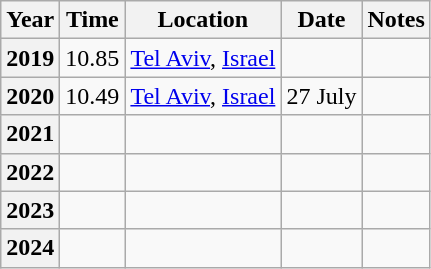<table class="wikitable">
<tr>
<th scope="col">Year</th>
<th scope="col">Time</th>
<th scope="col">Location</th>
<th scope="col">Date</th>
<th scope="col">Notes</th>
</tr>
<tr>
<th scope="row">2019</th>
<td>10.85</td>
<td><a href='#'>Tel Aviv</a>, <a href='#'>Israel</a></td>
<td></td>
<td></td>
</tr>
<tr>
<th scope="row">2020</th>
<td>10.49</td>
<td><a href='#'>Tel Aviv</a>, <a href='#'>Israel</a></td>
<td>27 July</td>
<td></td>
</tr>
<tr>
<th scope="row">2021</th>
<td></td>
<td></td>
<td></td>
<td></td>
</tr>
<tr>
<th scope="row">2022</th>
<td></td>
<td></td>
<td></td>
<td></td>
</tr>
<tr>
<th scope="row">2023</th>
<td></td>
<td></td>
<td></td>
<td></td>
</tr>
<tr>
<th scope="row">2024</th>
<td></td>
<td></td>
<td></td>
<td></td>
</tr>
</table>
